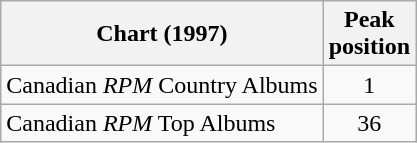<table class="wikitable">
<tr>
<th>Chart (1997)</th>
<th>Peak<br>position</th>
</tr>
<tr>
<td>Canadian <em>RPM</em> Country Albums</td>
<td align="center">1</td>
</tr>
<tr>
<td>Canadian <em>RPM</em> Top Albums</td>
<td align="center">36</td>
</tr>
</table>
